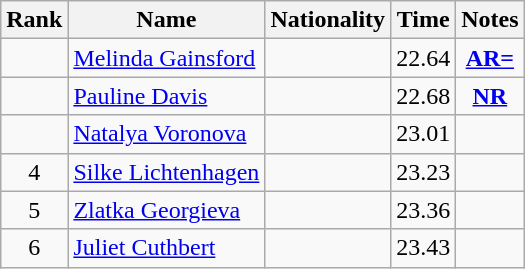<table class="wikitable sortable" style="text-align:center">
<tr>
<th>Rank</th>
<th>Name</th>
<th>Nationality</th>
<th>Time</th>
<th>Notes</th>
</tr>
<tr>
<td></td>
<td align="left"><a href='#'>Melinda Gainsford</a></td>
<td align=left></td>
<td>22.64</td>
<td><strong><a href='#'>AR=</a></strong></td>
</tr>
<tr>
<td></td>
<td align="left"><a href='#'>Pauline Davis</a></td>
<td align=left></td>
<td>22.68</td>
<td><strong><a href='#'>NR</a></strong></td>
</tr>
<tr>
<td></td>
<td align="left"><a href='#'>Natalya Voronova</a></td>
<td align=left></td>
<td>23.01</td>
<td></td>
</tr>
<tr>
<td>4</td>
<td align="left"><a href='#'>Silke Lichtenhagen</a></td>
<td align=left></td>
<td>23.23</td>
<td></td>
</tr>
<tr>
<td>5</td>
<td align="left"><a href='#'>Zlatka Georgieva</a></td>
<td align=left></td>
<td>23.36</td>
<td></td>
</tr>
<tr>
<td>6</td>
<td align="left"><a href='#'>Juliet Cuthbert</a></td>
<td align=left></td>
<td>23.43</td>
<td></td>
</tr>
</table>
